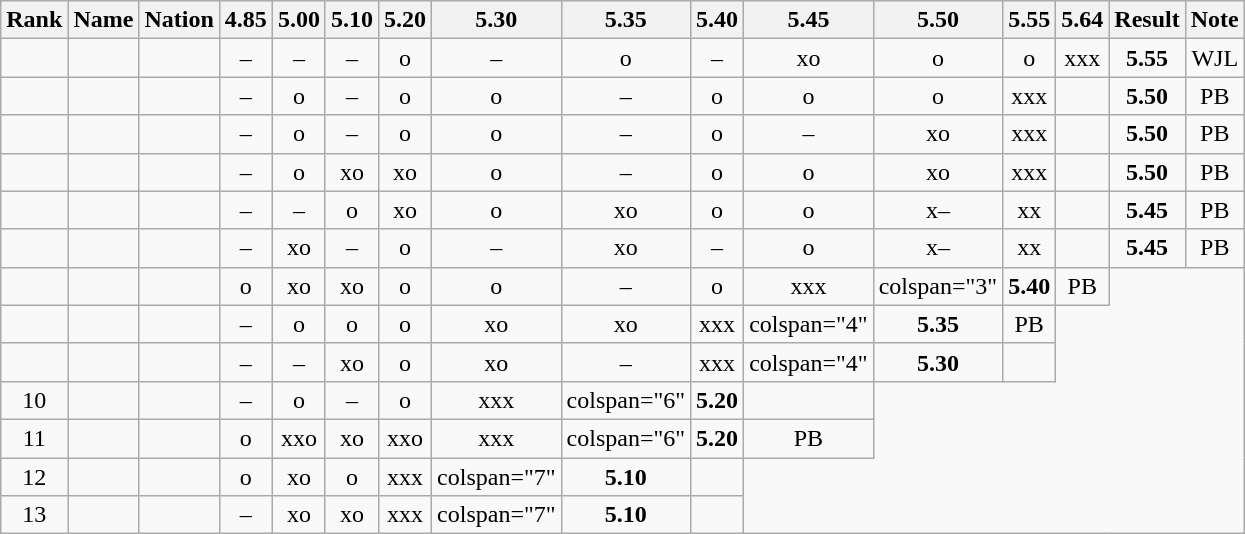<table class="wikitable sortable" style="text-align:center">
<tr>
<th>Rank</th>
<th>Name</th>
<th>Nation</th>
<th>4.85</th>
<th>5.00</th>
<th>5.10</th>
<th>5.20</th>
<th>5.30</th>
<th>5.35</th>
<th>5.40</th>
<th>5.45</th>
<th>5.50</th>
<th>5.55</th>
<th>5.64</th>
<th>Result</th>
<th>Note</th>
</tr>
<tr>
<td></td>
<td align=left></td>
<td align=left></td>
<td>–</td>
<td>–</td>
<td>–</td>
<td>o</td>
<td>–</td>
<td>o</td>
<td>–</td>
<td>xo</td>
<td>o</td>
<td>o</td>
<td>xxx</td>
<td><strong>5.55</strong></td>
<td>WJL</td>
</tr>
<tr>
<td></td>
<td align=left></td>
<td align=left></td>
<td>–</td>
<td>o</td>
<td>–</td>
<td>o</td>
<td>o</td>
<td>–</td>
<td>o</td>
<td>o</td>
<td>o</td>
<td>xxx</td>
<td></td>
<td><strong>5.50</strong></td>
<td>PB</td>
</tr>
<tr>
<td></td>
<td align=left></td>
<td align=left></td>
<td>–</td>
<td>o</td>
<td>–</td>
<td>o</td>
<td>o</td>
<td>–</td>
<td>o</td>
<td>–</td>
<td>xo</td>
<td>xxx</td>
<td></td>
<td><strong>5.50</strong></td>
<td>PB</td>
</tr>
<tr>
<td></td>
<td align=left></td>
<td align=left></td>
<td>–</td>
<td>o</td>
<td>xo</td>
<td>xo</td>
<td>o</td>
<td>–</td>
<td>o</td>
<td>o</td>
<td>xo</td>
<td>xxx</td>
<td></td>
<td><strong>5.50</strong></td>
<td>PB</td>
</tr>
<tr>
<td></td>
<td align=left></td>
<td align=left></td>
<td>–</td>
<td>–</td>
<td>o</td>
<td>xo</td>
<td>o</td>
<td>xo</td>
<td>o</td>
<td>o</td>
<td>x–</td>
<td>xx</td>
<td></td>
<td><strong>5.45</strong></td>
<td>PB</td>
</tr>
<tr>
<td></td>
<td align=left></td>
<td align=left></td>
<td>–</td>
<td>xo</td>
<td>–</td>
<td>o</td>
<td>–</td>
<td>xo</td>
<td>–</td>
<td>o</td>
<td>x–</td>
<td>xx</td>
<td></td>
<td><strong>5.45</strong></td>
<td>PB</td>
</tr>
<tr>
<td></td>
<td align=left></td>
<td align=left></td>
<td>o</td>
<td>xo</td>
<td>xo</td>
<td>o</td>
<td>o</td>
<td>–</td>
<td>o</td>
<td>xxx</td>
<td>colspan="3" </td>
<td><strong>5.40</strong></td>
<td>PB</td>
</tr>
<tr>
<td></td>
<td align=left></td>
<td align=left></td>
<td>–</td>
<td>o</td>
<td>o</td>
<td>o</td>
<td>xo</td>
<td>xo</td>
<td>xxx</td>
<td>colspan="4" </td>
<td><strong>5.35</strong></td>
<td>PB</td>
</tr>
<tr>
<td></td>
<td align=left></td>
<td align=left></td>
<td>–</td>
<td>–</td>
<td>xo</td>
<td>o</td>
<td>xo</td>
<td>–</td>
<td>xxx</td>
<td>colspan="4" </td>
<td><strong>5.30</strong></td>
<td></td>
</tr>
<tr>
<td>10</td>
<td align=left></td>
<td align=left></td>
<td>–</td>
<td>o</td>
<td>–</td>
<td>o</td>
<td>xxx</td>
<td>colspan="6" </td>
<td><strong>5.20</strong></td>
<td></td>
</tr>
<tr>
<td>11</td>
<td align=left></td>
<td align=left></td>
<td>o</td>
<td>xxo</td>
<td>xo</td>
<td>xxo</td>
<td>xxx</td>
<td>colspan="6" </td>
<td><strong>5.20</strong></td>
<td>PB</td>
</tr>
<tr>
<td>12</td>
<td align=left></td>
<td align=left></td>
<td>o</td>
<td>xo</td>
<td>o</td>
<td>xxx</td>
<td>colspan="7" </td>
<td><strong>5.10</strong></td>
<td></td>
</tr>
<tr>
<td>13</td>
<td align=left></td>
<td align=left></td>
<td>–</td>
<td>xo</td>
<td>xo</td>
<td>xxx</td>
<td>colspan="7" </td>
<td><strong>5.10</strong></td>
<td></td>
</tr>
</table>
